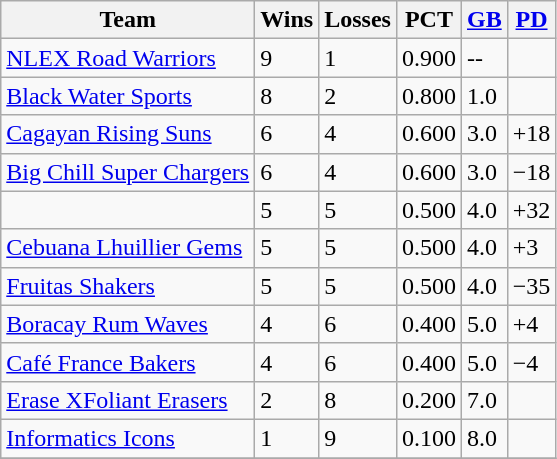<table class="wikitable sortable">
<tr>
<th>Team</th>
<th>Wins</th>
<th>Losses</th>
<th>PCT</th>
<th><a href='#'>GB</a></th>
<th><a href='#'>PD</a></th>
</tr>
<tr>
<td><a href='#'>NLEX Road Warriors</a></td>
<td>9</td>
<td>1</td>
<td>0.900</td>
<td>--</td>
<td></td>
</tr>
<tr>
<td><a href='#'>Black Water Sports</a></td>
<td>8</td>
<td>2</td>
<td>0.800</td>
<td>1.0</td>
<td></td>
</tr>
<tr>
<td><a href='#'>Cagayan Rising Suns</a></td>
<td>6</td>
<td>4</td>
<td>0.600</td>
<td>3.0</td>
<td>+18</td>
</tr>
<tr>
<td><a href='#'>Big Chill Super Chargers</a></td>
<td>6</td>
<td>4</td>
<td>0.600</td>
<td>3.0</td>
<td>−18</td>
</tr>
<tr>
<td></td>
<td>5</td>
<td>5</td>
<td>0.500</td>
<td>4.0</td>
<td>+32</td>
</tr>
<tr>
<td><a href='#'>Cebuana Lhuillier Gems</a></td>
<td>5</td>
<td>5</td>
<td>0.500</td>
<td>4.0</td>
<td>+3</td>
</tr>
<tr>
<td><a href='#'>Fruitas Shakers</a></td>
<td>5</td>
<td>5</td>
<td>0.500</td>
<td>4.0</td>
<td>−35</td>
</tr>
<tr>
<td><a href='#'>Boracay Rum Waves</a></td>
<td>4</td>
<td>6</td>
<td>0.400</td>
<td>5.0</td>
<td>+4</td>
</tr>
<tr>
<td><a href='#'>Café France Bakers</a></td>
<td>4</td>
<td>6</td>
<td>0.400</td>
<td>5.0</td>
<td>−4</td>
</tr>
<tr>
<td><a href='#'>Erase XFoliant Erasers</a></td>
<td>2</td>
<td>8</td>
<td>0.200</td>
<td>7.0</td>
<td></td>
</tr>
<tr>
<td> <a href='#'>Informatics Icons</a></td>
<td>1</td>
<td>9</td>
<td>0.100</td>
<td>8.0</td>
<td></td>
</tr>
<tr>
</tr>
</table>
